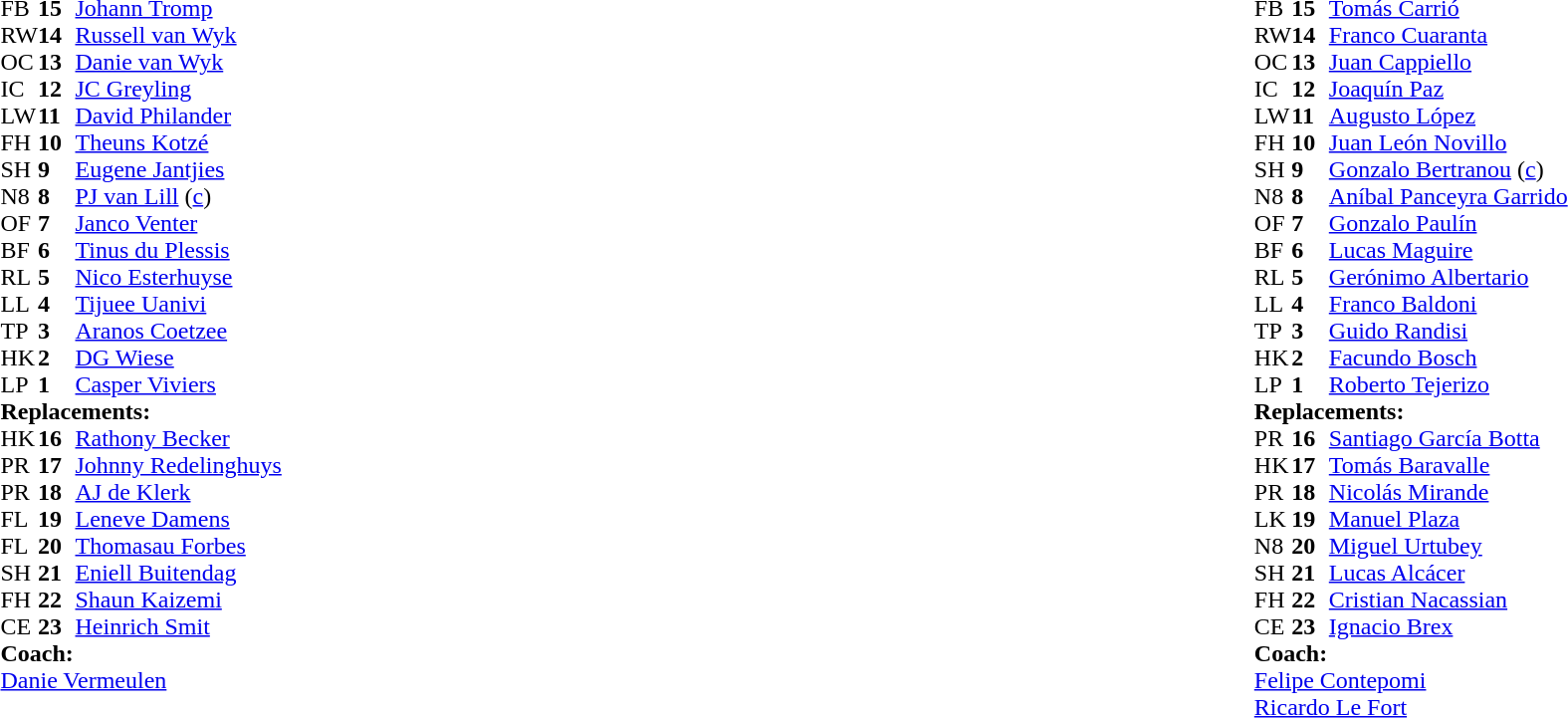<table style="width:100%;">
<tr>
<td style="vertical-align:top; width:50%"><br><table cellspacing="0" cellpadding="0">
<tr>
<th width="25"></th>
<th width="25"></th>
</tr>
<tr>
<td>FB</td>
<td><strong>15</strong></td>
<td><a href='#'>Johann Tromp</a></td>
</tr>
<tr>
<td>RW</td>
<td><strong>14</strong></td>
<td><a href='#'>Russell van Wyk</a></td>
</tr>
<tr>
<td>OC</td>
<td><strong>13</strong></td>
<td><a href='#'>Danie van Wyk</a></td>
</tr>
<tr>
<td>IC</td>
<td><strong>12</strong></td>
<td><a href='#'>JC Greyling</a></td>
<td></td>
<td></td>
</tr>
<tr>
<td>LW</td>
<td><strong>11</strong></td>
<td><a href='#'>David Philander</a></td>
</tr>
<tr>
<td>FH</td>
<td><strong>10</strong></td>
<td><a href='#'>Theuns Kotzé</a></td>
<td></td>
<td></td>
</tr>
<tr>
<td>SH</td>
<td><strong>9</strong></td>
<td><a href='#'>Eugene Jantjies</a></td>
<td></td>
<td></td>
</tr>
<tr>
<td>N8</td>
<td><strong>8</strong></td>
<td><a href='#'>PJ van Lill</a> (<a href='#'>c</a>)</td>
</tr>
<tr>
<td>OF</td>
<td><strong>7</strong></td>
<td><a href='#'>Janco Venter</a></td>
<td></td>
<td></td>
</tr>
<tr>
<td>BF</td>
<td><strong>6</strong></td>
<td><a href='#'>Tinus du Plessis</a></td>
</tr>
<tr>
<td>RL</td>
<td><strong>5</strong></td>
<td><a href='#'>Nico Esterhuyse</a></td>
</tr>
<tr>
<td>LL</td>
<td><strong>4</strong></td>
<td><a href='#'>Tijuee Uanivi</a></td>
</tr>
<tr>
<td>TP</td>
<td><strong>3</strong></td>
<td><a href='#'>Aranos Coetzee</a></td>
<td></td>
<td></td>
</tr>
<tr>
<td>HK</td>
<td><strong>2</strong></td>
<td><a href='#'>DG Wiese</a></td>
<td></td>
<td></td>
</tr>
<tr>
<td>LP</td>
<td><strong>1</strong></td>
<td><a href='#'>Casper Viviers</a></td>
<td></td>
<td></td>
</tr>
<tr>
<td colspan=3><strong>Replacements:</strong></td>
</tr>
<tr>
<td>HK</td>
<td><strong>16</strong></td>
<td><a href='#'>Rathony Becker</a></td>
<td></td>
<td></td>
</tr>
<tr>
<td>PR</td>
<td><strong>17</strong></td>
<td><a href='#'>Johnny Redelinghuys</a></td>
<td></td>
<td></td>
</tr>
<tr>
<td>PR</td>
<td><strong>18</strong></td>
<td><a href='#'>AJ de Klerk</a></td>
<td></td>
<td></td>
</tr>
<tr>
<td>FL</td>
<td><strong>19</strong></td>
<td><a href='#'>Leneve Damens</a></td>
<td></td>
<td></td>
</tr>
<tr>
<td>FL</td>
<td><strong>20</strong></td>
<td><a href='#'>Thomasau Forbes</a></td>
</tr>
<tr>
<td>SH</td>
<td><strong>21</strong></td>
<td><a href='#'>Eniell Buitendag</a></td>
<td></td>
<td></td>
</tr>
<tr>
<td>FH</td>
<td><strong>22</strong></td>
<td><a href='#'>Shaun Kaizemi</a></td>
<td></td>
<td></td>
</tr>
<tr>
<td>CE</td>
<td><strong>23</strong></td>
<td><a href='#'>Heinrich Smit</a></td>
<td></td>
<td></td>
</tr>
<tr>
<td colspan=3><strong>Coach:</strong></td>
</tr>
<tr>
<td colspan="4"> <a href='#'>Danie Vermeulen</a></td>
</tr>
</table>
</td>
<td style="vertical-align:top; width:50%"><br><table cellspacing="0" cellpadding="0" style="margin:auto">
<tr>
<th width="25"></th>
<th width="25"></th>
</tr>
<tr>
<td>FB</td>
<td><strong>15</strong></td>
<td><a href='#'>Tomás Carrió</a></td>
</tr>
<tr>
<td>RW</td>
<td><strong>14</strong></td>
<td><a href='#'>Franco Cuaranta</a></td>
</tr>
<tr>
<td>OC</td>
<td><strong>13</strong></td>
<td><a href='#'>Juan Cappiello</a></td>
<td></td>
<td></td>
</tr>
<tr>
<td>IC</td>
<td><strong>12</strong></td>
<td><a href='#'>Joaquín Paz</a></td>
</tr>
<tr>
<td>LW</td>
<td><strong>11</strong></td>
<td><a href='#'>Augusto López</a></td>
</tr>
<tr>
<td>FH</td>
<td><strong>10</strong></td>
<td><a href='#'>Juan León Novillo</a></td>
<td></td>
<td></td>
</tr>
<tr>
<td>SH</td>
<td><strong>9</strong></td>
<td><a href='#'>Gonzalo Bertranou</a> (<a href='#'>c</a>)</td>
<td></td>
<td></td>
</tr>
<tr>
<td>N8</td>
<td><strong>8</strong></td>
<td><a href='#'>Aníbal Panceyra Garrido</a></td>
<td></td>
<td></td>
</tr>
<tr>
<td>OF</td>
<td><strong>7</strong></td>
<td><a href='#'>Gonzalo Paulín</a></td>
<td></td>
<td></td>
</tr>
<tr>
<td>BF</td>
<td><strong>6</strong></td>
<td><a href='#'>Lucas Maguire</a></td>
</tr>
<tr>
<td>RL</td>
<td><strong>5</strong></td>
<td><a href='#'>Gerónimo Albertario</a></td>
</tr>
<tr>
<td>LL</td>
<td><strong>4</strong></td>
<td><a href='#'>Franco Baldoni</a></td>
</tr>
<tr>
<td>TP</td>
<td><strong>3</strong></td>
<td><a href='#'>Guido Randisi</a></td>
<td></td>
<td></td>
</tr>
<tr>
<td>HK</td>
<td><strong>2</strong></td>
<td><a href='#'>Facundo Bosch</a></td>
<td></td>
<td></td>
</tr>
<tr>
<td>LP</td>
<td><strong>1</strong></td>
<td><a href='#'>Roberto Tejerizo</a></td>
<td></td>
<td></td>
</tr>
<tr>
<td colspan=3><strong>Replacements:</strong></td>
</tr>
<tr>
<td>PR</td>
<td><strong>16</strong></td>
<td><a href='#'>Santiago García Botta</a></td>
<td></td>
<td></td>
</tr>
<tr>
<td>HK</td>
<td><strong>17</strong></td>
<td><a href='#'>Tomás Baravalle</a></td>
<td></td>
<td></td>
</tr>
<tr>
<td>PR</td>
<td><strong>18</strong></td>
<td><a href='#'>Nicolás Mirande</a></td>
<td></td>
<td></td>
</tr>
<tr>
<td>LK</td>
<td><strong>19</strong></td>
<td><a href='#'>Manuel Plaza</a></td>
<td></td>
<td></td>
</tr>
<tr>
<td>N8</td>
<td><strong>20</strong></td>
<td><a href='#'>Miguel Urtubey</a></td>
<td></td>
<td></td>
</tr>
<tr>
<td>SH</td>
<td><strong>21</strong></td>
<td><a href='#'>Lucas Alcácer</a></td>
<td></td>
<td></td>
</tr>
<tr>
<td>FH</td>
<td><strong>22</strong></td>
<td><a href='#'>Cristian Nacassian</a></td>
<td></td>
<td></td>
</tr>
<tr>
<td>CE</td>
<td><strong>23</strong></td>
<td><a href='#'>Ignacio Brex</a></td>
<td></td>
<td></td>
</tr>
<tr>
<td colspan=3><strong>Coach:</strong></td>
</tr>
<tr>
<td colspan="4"> <a href='#'>Felipe Contepomi</a><br> <a href='#'>Ricardo Le Fort</a></td>
</tr>
</table>
</td>
</tr>
</table>
